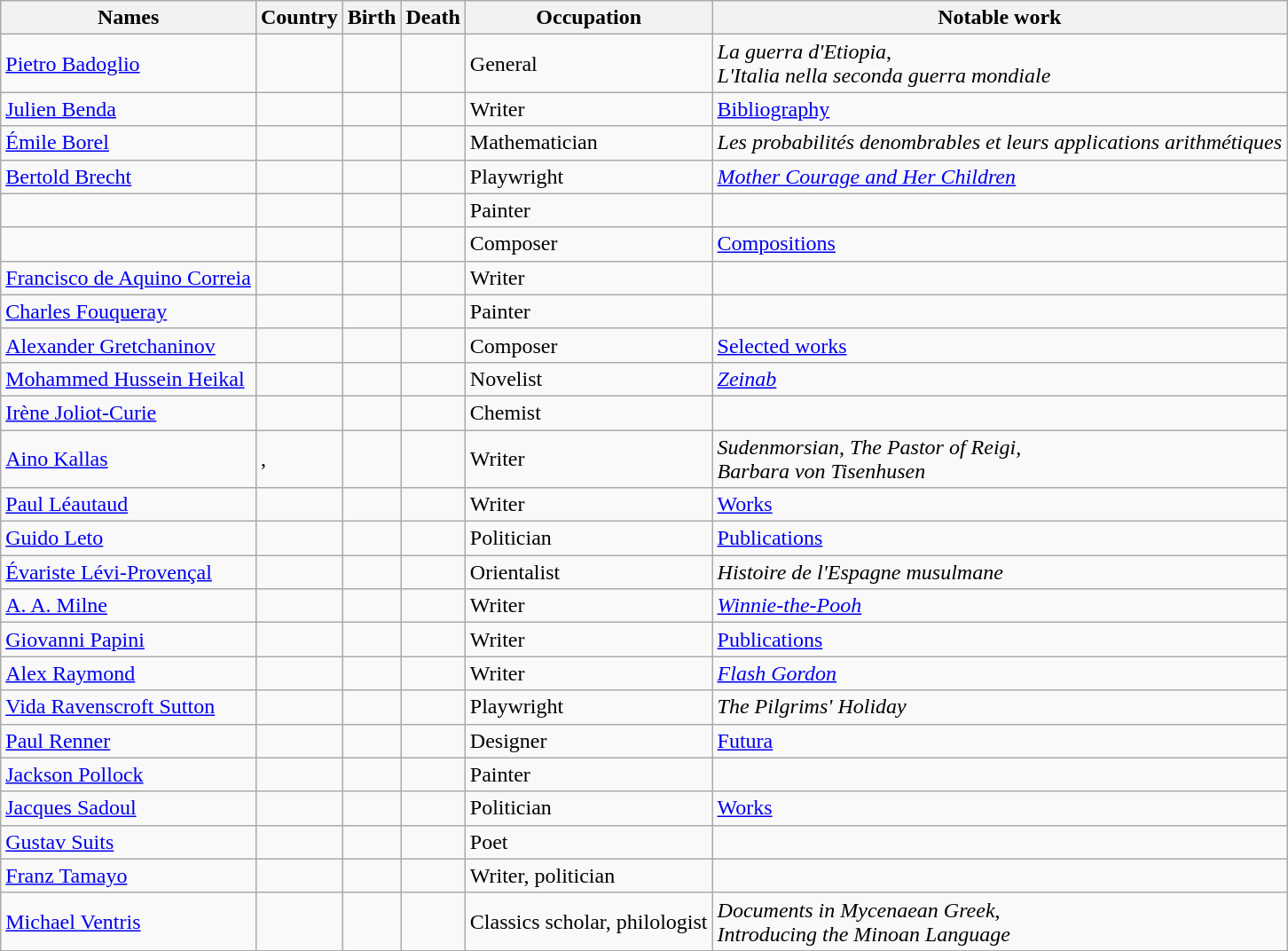<table class="wikitable sortable" border="1" style="border-spacing:0; style="width:100%;">
<tr>
<th>Names</th>
<th>Country</th>
<th>Birth</th>
<th>Death</th>
<th>Occupation</th>
<th>Notable work</th>
</tr>
<tr>
<td><a href='#'>Pietro Badoglio</a></td>
<td></td>
<td></td>
<td></td>
<td>General</td>
<td><em>La guerra d'Etiopia</em>,<br><em>L'Italia nella seconda guerra mondiale</em></td>
</tr>
<tr>
<td><a href='#'>Julien Benda</a></td>
<td></td>
<td></td>
<td></td>
<td>Writer</td>
<td><a href='#'>Bibliography</a></td>
</tr>
<tr>
<td><a href='#'>Émile Borel</a></td>
<td></td>
<td></td>
<td></td>
<td>Mathematician</td>
<td><em>Les probabilités denombrables et leurs applications arithmétiques</em></td>
</tr>
<tr>
<td><a href='#'>Bertold Brecht</a></td>
<td></td>
<td></td>
<td></td>
<td>Playwright</td>
<td><em><a href='#'>Mother Courage and Her Children</a></em></td>
</tr>
<tr>
<td></td>
<td></td>
<td></td>
<td></td>
<td>Painter</td>
<td></td>
</tr>
<tr>
<td></td>
<td></td>
<td></td>
<td></td>
<td>Composer</td>
<td><a href='#'>Compositions</a></td>
</tr>
<tr>
<td><a href='#'>Francisco de Aquino Correia</a></td>
<td></td>
<td></td>
<td></td>
<td>Writer</td>
<td></td>
</tr>
<tr>
<td><a href='#'>Charles Fouqueray</a></td>
<td></td>
<td></td>
<td></td>
<td>Painter</td>
<td></td>
</tr>
<tr>
<td><a href='#'>Alexander Gretchaninov</a></td>
<td></td>
<td></td>
<td></td>
<td>Composer</td>
<td><a href='#'>Selected works</a></td>
</tr>
<tr>
<td><a href='#'>Mohammed Hussein Heikal</a></td>
<td></td>
<td></td>
<td></td>
<td>Novelist</td>
<td><em><a href='#'>Zeinab</a></em></td>
</tr>
<tr>
<td><a href='#'>Irène Joliot-Curie</a></td>
<td></td>
<td></td>
<td></td>
<td>Chemist</td>
<td></td>
</tr>
<tr>
<td><a href='#'>Aino Kallas</a></td>
<td>,<br></td>
<td></td>
<td></td>
<td>Writer</td>
<td><em>Sudenmorsian</em>, <em>The Pastor of Reigi</em>,<br><em>Barbara von Tisenhusen</em></td>
</tr>
<tr>
<td><a href='#'>Paul Léautaud</a></td>
<td></td>
<td></td>
<td></td>
<td>Writer</td>
<td><a href='#'>Works</a></td>
</tr>
<tr>
<td><a href='#'>Guido Leto</a></td>
<td></td>
<td></td>
<td></td>
<td>Politician</td>
<td><a href='#'>Publications</a></td>
</tr>
<tr>
<td><a href='#'>Évariste Lévi-Provençal</a></td>
<td></td>
<td></td>
<td></td>
<td>Orientalist</td>
<td><em>Histoire de l'Espagne musulmane</em></td>
</tr>
<tr>
<td><a href='#'>A. A. Milne</a></td>
<td></td>
<td></td>
<td></td>
<td>Writer</td>
<td><em><a href='#'>Winnie-the-Pooh</a></em></td>
</tr>
<tr>
<td><a href='#'>Giovanni Papini</a></td>
<td></td>
<td></td>
<td></td>
<td>Writer</td>
<td><a href='#'>Publications</a></td>
</tr>
<tr>
<td><a href='#'>Alex Raymond</a></td>
<td></td>
<td></td>
<td></td>
<td>Writer</td>
<td><em><a href='#'>Flash Gordon</a></em></td>
</tr>
<tr>
<td><a href='#'>Vida Ravenscroft Sutton</a></td>
<td></td>
<td></td>
<td></td>
<td>Playwright</td>
<td><em>The Pilgrims' Holiday</em></td>
</tr>
<tr>
<td><a href='#'>Paul Renner</a></td>
<td></td>
<td></td>
<td></td>
<td>Designer</td>
<td><a href='#'>Futura</a></td>
</tr>
<tr>
<td><a href='#'>Jackson Pollock</a></td>
<td></td>
<td></td>
<td></td>
<td>Painter</td>
<td></td>
</tr>
<tr>
<td><a href='#'>Jacques Sadoul</a></td>
<td></td>
<td></td>
<td></td>
<td>Politician</td>
<td><a href='#'>Works</a></td>
</tr>
<tr>
<td><a href='#'>Gustav Suits</a></td>
<td></td>
<td></td>
<td></td>
<td>Poet</td>
<td></td>
</tr>
<tr>
<td><a href='#'>Franz Tamayo</a></td>
<td></td>
<td></td>
<td></td>
<td>Writer, politician</td>
<td></td>
</tr>
<tr>
<td><a href='#'>Michael Ventris</a></td>
<td></td>
<td></td>
<td></td>
<td>Classics scholar, philologist</td>
<td><em>Documents in Mycenaean Greek</em>,<br><em>Introducing the Minoan Language</em></td>
</tr>
<tr>
</tr>
</table>
